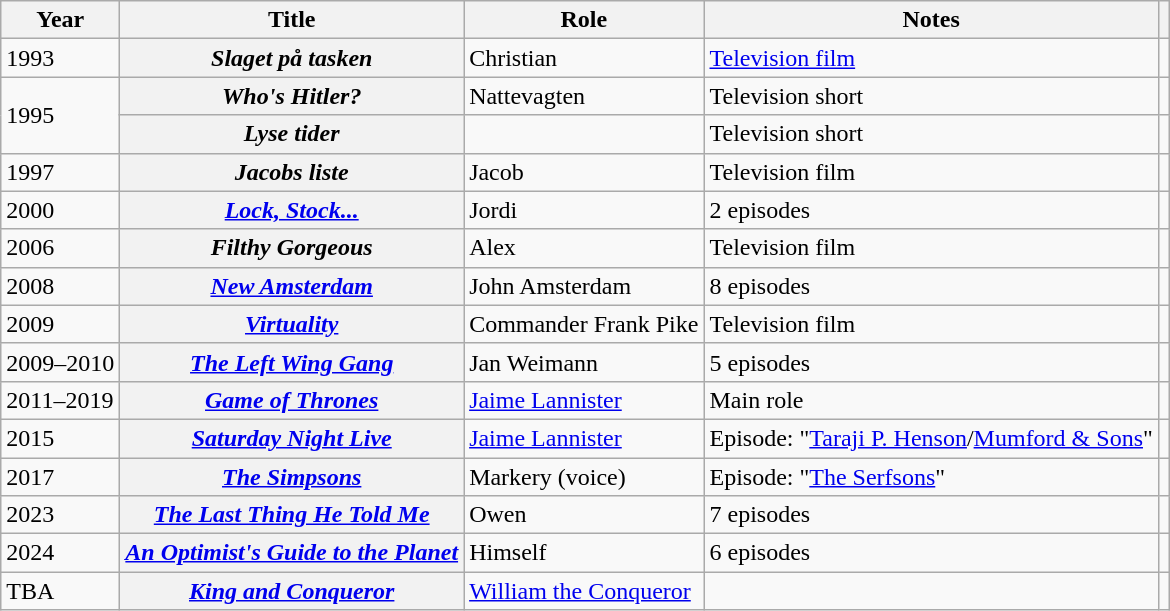<table class="wikitable plainrowheaders sortable">
<tr>
<th scope="col">Year</th>
<th scope="col">Title</th>
<th scope="col">Role</th>
<th scope="col" class="unsortable">Notes</th>
<th scope="col" class="unsortable"></th>
</tr>
<tr>
<td>1993</td>
<th scope=row><em>Slaget på tasken</em></th>
<td>Christian</td>
<td><a href='#'>Television film</a></td>
<td style="text-align:center;"></td>
</tr>
<tr>
<td rowspan=2>1995</td>
<th scope=row><em>Who's Hitler?</em></th>
<td>Nattevagten</td>
<td>Television short</td>
<td style="text-align:center;"></td>
</tr>
<tr>
<th scope=row><em>Lyse tider</em></th>
<td></td>
<td>Television short</td>
<td style="text-align:center;"></td>
</tr>
<tr>
<td>1997</td>
<th scope=row><em>Jacobs liste</em></th>
<td>Jacob</td>
<td>Television film</td>
<td style="text-align:center;"></td>
</tr>
<tr>
<td>2000</td>
<th scope=row><em><a href='#'>Lock, Stock...</a></em></th>
<td>Jordi</td>
<td>2 episodes</td>
<td style="text-align:center;"></td>
</tr>
<tr>
<td>2006</td>
<th scope=row><em>Filthy Gorgeous</em></th>
<td>Alex</td>
<td>Television film</td>
<td style="text-align:center;"></td>
</tr>
<tr>
<td>2008</td>
<th scope=row><em><a href='#'>New Amsterdam</a></em></th>
<td>John Amsterdam</td>
<td>8 episodes</td>
<td style="text-align:center;"></td>
</tr>
<tr>
<td>2009</td>
<th scope=row><em><a href='#'>Virtuality</a></em></th>
<td>Commander Frank Pike</td>
<td>Television film</td>
<td style="text-align:center;"></td>
</tr>
<tr>
<td>2009–2010</td>
<th scope=row><em><a href='#'>The Left Wing Gang</a></em></th>
<td>Jan Weimann</td>
<td>5 episodes</td>
<td style="text-align:center;"></td>
</tr>
<tr>
<td>2011–2019</td>
<th scope=row><em><a href='#'>Game of Thrones</a></em></th>
<td><a href='#'>Jaime Lannister</a></td>
<td>Main role</td>
<td style="text-align:center;"></td>
</tr>
<tr>
<td>2015</td>
<th scope=row><em><a href='#'>Saturday Night Live</a></em></th>
<td><a href='#'>Jaime Lannister</a></td>
<td>Episode: "<a href='#'>Taraji P. Henson</a>/<a href='#'>Mumford & Sons</a>"</td>
<td style="text-align:center;"></td>
</tr>
<tr>
<td>2017</td>
<th scope=row><em><a href='#'>The Simpsons</a> </em></th>
<td>Markery (voice)</td>
<td>Episode: "<a href='#'>The Serfsons</a>"</td>
<td style="text-align:center;"></td>
</tr>
<tr>
<td>2023</td>
<th scope=row><em><a href='#'>The Last Thing He Told Me</a></em></th>
<td>Owen</td>
<td>7 episodes</td>
<td style="text-align:center;"></td>
</tr>
<tr>
<td>2024</td>
<th scope=row><em><a href='#'>An Optimist's Guide to the Planet</a></em></th>
<td>Himself</td>
<td>6 episodes</td>
<td style="text-align:center;"></td>
</tr>
<tr>
<td>TBA</td>
<th scope=row><em><a href='#'>King and Conqueror</a></em></th>
<td><a href='#'>William the Conqueror</a></td>
<td></td>
<td style="text-align:center;"></td>
</tr>
</table>
